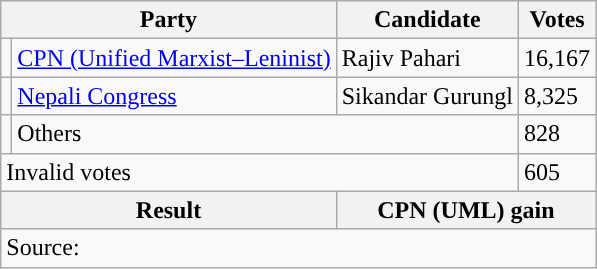<table class="wikitable">
<tr>
<th colspan="2">Party</th>
<th>Candidate</th>
<th>Votes</th>
</tr>
<tr>
<td style="background-color:"></td>
<td><a href='#'>CPN (Unified Marxist–Leninist)</a></td>
<td>Rajiv Pahari</td>
<td>16,167</td>
</tr>
<tr>
<td style="background-color:"></td>
<td><a href='#'>Nepali Congress</a></td>
<td>Sikandar Gurungl</td>
<td>8,325</td>
</tr>
<tr>
<td></td>
<td colspan="2">Others</td>
<td>828</td>
</tr>
<tr>
<td colspan="3">Invalid votes</td>
<td>605</td>
</tr>
<tr>
<th colspan="2">Result</th>
<th colspan="2">CPN (UML) gain</th>
</tr>
<tr>
<td colspan="4">Source: </td>
</tr>
</table>
